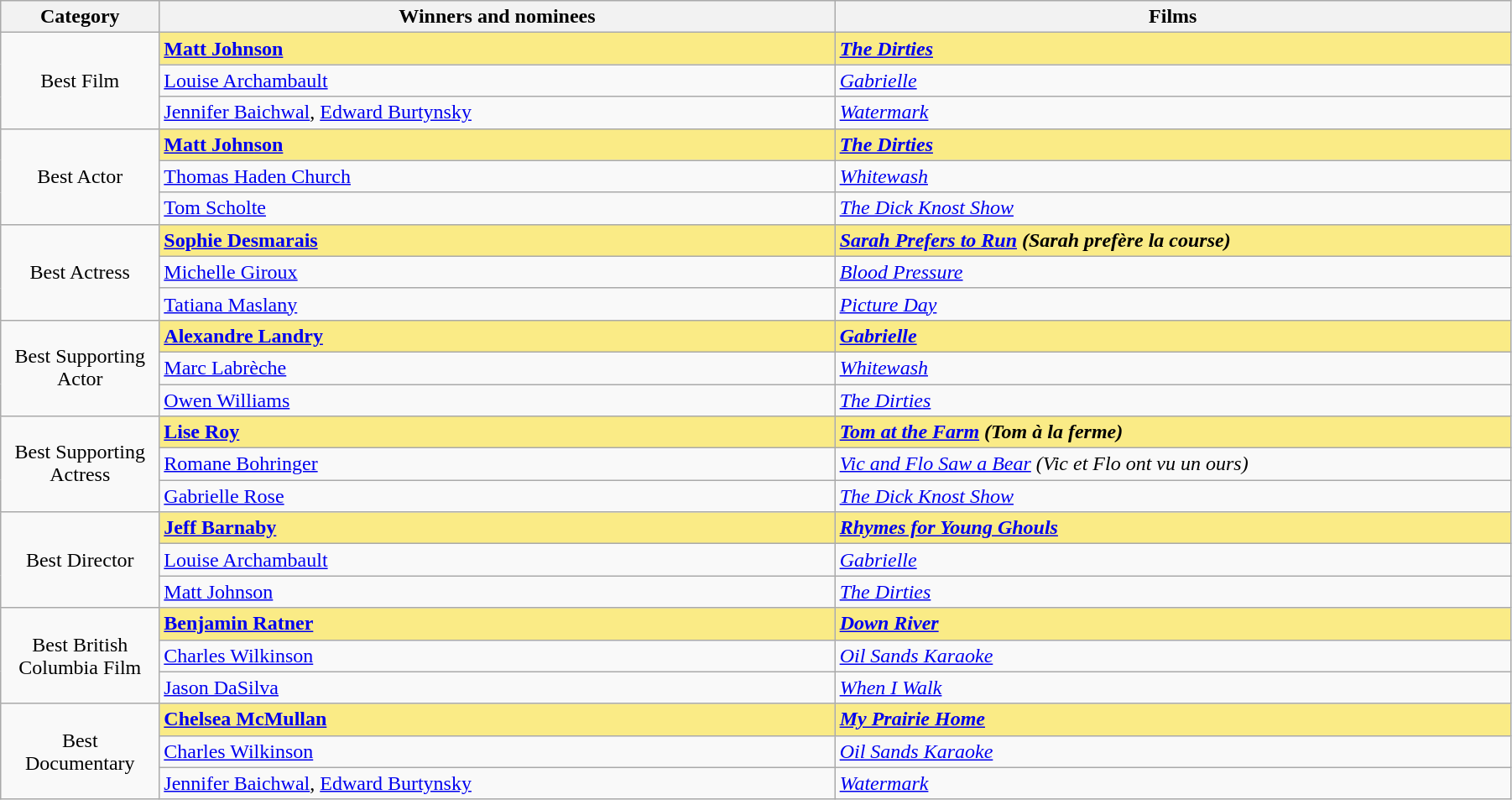<table class="wikitable" width="95%" cellpadding="5">
<tr>
<th width="100"><strong>Category</strong></th>
<th width="450"><strong>Winners and nominees</strong></th>
<th width="450"><strong>Films</strong></th>
</tr>
<tr>
<td style="text-align:center;" rowspan=3>Best Film</td>
<td style="background:#FAEB86;"><strong><a href='#'>Matt Johnson</a></strong></td>
<td style="background:#FAEB86;"><strong><em><a href='#'>The Dirties</a></em></strong></td>
</tr>
<tr>
<td><a href='#'>Louise Archambault</a></td>
<td><em><a href='#'>Gabrielle</a></em></td>
</tr>
<tr>
<td><a href='#'>Jennifer Baichwal</a>, <a href='#'>Edward Burtynsky</a></td>
<td><em><a href='#'>Watermark</a></em></td>
</tr>
<tr>
<td style="text-align:center;" rowspan=3>Best Actor</td>
<td style="background:#FAEB86;"><strong><a href='#'>Matt Johnson</a></strong></td>
<td style="background:#FAEB86;"><strong><em><a href='#'>The Dirties</a></em></strong></td>
</tr>
<tr>
<td><a href='#'>Thomas Haden Church</a></td>
<td><em><a href='#'>Whitewash</a></em></td>
</tr>
<tr>
<td><a href='#'>Tom Scholte</a></td>
<td><em><a href='#'>The Dick Knost Show</a></em></td>
</tr>
<tr>
<td style="text-align:center;" rowspan=3>Best Actress</td>
<td style="background:#FAEB86;"><strong><a href='#'>Sophie Desmarais</a></strong></td>
<td style="background:#FAEB86;"><strong><em><a href='#'>Sarah Prefers to Run</a> (Sarah prefère la course)</em></strong></td>
</tr>
<tr>
<td><a href='#'>Michelle Giroux</a></td>
<td><em><a href='#'>Blood Pressure</a></em></td>
</tr>
<tr>
<td><a href='#'>Tatiana Maslany</a></td>
<td><em><a href='#'>Picture Day</a></em></td>
</tr>
<tr>
<td style="text-align:center;" rowspan=3>Best Supporting Actor</td>
<td style="background:#FAEB86;"><strong><a href='#'>Alexandre Landry</a></strong></td>
<td style="background:#FAEB86;"><strong><em><a href='#'>Gabrielle</a></em></strong></td>
</tr>
<tr>
<td><a href='#'>Marc Labrèche</a></td>
<td><em><a href='#'>Whitewash</a></em></td>
</tr>
<tr>
<td><a href='#'>Owen Williams</a></td>
<td><em><a href='#'>The Dirties</a></em></td>
</tr>
<tr>
<td style="text-align:center;" rowspan=3>Best Supporting Actress</td>
<td style="background:#FAEB86;"><strong><a href='#'>Lise Roy</a></strong></td>
<td style="background:#FAEB86;"><strong><em><a href='#'>Tom at the Farm</a> (Tom à la ferme)</em></strong></td>
</tr>
<tr>
<td><a href='#'>Romane Bohringer</a></td>
<td><em><a href='#'>Vic and Flo Saw a Bear</a> (Vic et Flo ont vu un ours)</em></td>
</tr>
<tr>
<td><a href='#'>Gabrielle Rose</a></td>
<td><em><a href='#'>The Dick Knost Show</a></em></td>
</tr>
<tr>
<td style="text-align:center;" rowspan=3>Best Director</td>
<td style="background:#FAEB86;"><strong><a href='#'>Jeff Barnaby</a></strong></td>
<td style="background:#FAEB86;"><strong><em><a href='#'>Rhymes for Young Ghouls</a></em></strong></td>
</tr>
<tr>
<td><a href='#'>Louise Archambault</a></td>
<td><em><a href='#'>Gabrielle</a></em></td>
</tr>
<tr>
<td><a href='#'>Matt Johnson</a></td>
<td><em><a href='#'>The Dirties</a></em></td>
</tr>
<tr>
<td style="text-align:center;" rowspan=3>Best British Columbia Film</td>
<td style="background:#FAEB86;"><strong><a href='#'>Benjamin Ratner</a></strong></td>
<td style="background:#FAEB86;"><strong><em><a href='#'>Down River</a></em></strong></td>
</tr>
<tr>
<td><a href='#'>Charles Wilkinson</a></td>
<td><em><a href='#'>Oil Sands Karaoke</a></em></td>
</tr>
<tr>
<td><a href='#'>Jason DaSilva</a></td>
<td><em><a href='#'>When I Walk</a></em></td>
</tr>
<tr>
<td style="text-align:center;" rowspan=3>Best Documentary</td>
<td style="background:#FAEB86;"><strong><a href='#'>Chelsea McMullan</a></strong></td>
<td style="background:#FAEB86;"><strong><em><a href='#'>My Prairie Home</a></em></strong></td>
</tr>
<tr>
<td><a href='#'>Charles Wilkinson</a></td>
<td><em><a href='#'>Oil Sands Karaoke</a></em></td>
</tr>
<tr>
<td><a href='#'>Jennifer Baichwal</a>, <a href='#'>Edward Burtynsky</a></td>
<td><em><a href='#'>Watermark</a></em></td>
</tr>
</table>
